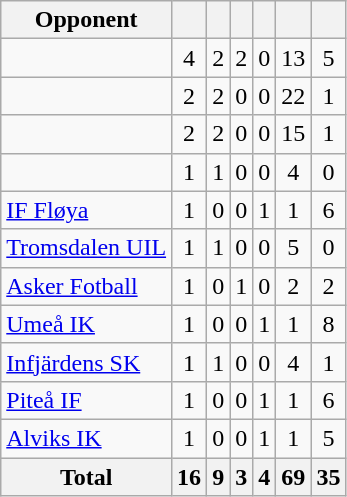<table class="sortable wikitable plainrowheaders" style="text-align:center">
<tr>
<th>Opponent</th>
<th></th>
<th></th>
<th></th>
<th></th>
<th></th>
<th></th>
</tr>
<tr>
<td align=left></td>
<td>4</td>
<td>2</td>
<td>2</td>
<td>0</td>
<td>13</td>
<td>5</td>
</tr>
<tr>
<td align=left></td>
<td>2</td>
<td>2</td>
<td>0</td>
<td>0</td>
<td>22</td>
<td>1</td>
</tr>
<tr>
<td align=left></td>
<td>2</td>
<td>2</td>
<td>0</td>
<td>0</td>
<td>15</td>
<td>1</td>
</tr>
<tr>
<td align=left></td>
<td>1</td>
<td>1</td>
<td>0</td>
<td>0</td>
<td>4</td>
<td>0</td>
</tr>
<tr>
<td align=left><a href='#'>IF Fløya</a></td>
<td>1</td>
<td>0</td>
<td>0</td>
<td>1</td>
<td>1</td>
<td>6</td>
</tr>
<tr>
<td align=left><a href='#'>Tromsdalen UIL</a></td>
<td>1</td>
<td>1</td>
<td>0</td>
<td>0</td>
<td>5</td>
<td>0</td>
</tr>
<tr>
<td align=left><a href='#'>Asker Fotball</a></td>
<td>1</td>
<td>0</td>
<td>1</td>
<td>0</td>
<td>2</td>
<td>2</td>
</tr>
<tr>
<td align=left><a href='#'>Umeå IK</a></td>
<td>1</td>
<td>0</td>
<td>0</td>
<td>1</td>
<td>1</td>
<td>8</td>
</tr>
<tr>
<td align=left><a href='#'>Infjärdens SK</a></td>
<td>1</td>
<td>1</td>
<td>0</td>
<td>0</td>
<td>4</td>
<td>1</td>
</tr>
<tr>
<td align=left><a href='#'>Piteå IF</a></td>
<td>1</td>
<td>0</td>
<td>0</td>
<td>1</td>
<td>1</td>
<td>6</td>
</tr>
<tr>
<td align=left><a href='#'>Alviks IK</a></td>
<td>1</td>
<td>0</td>
<td>0</td>
<td>1</td>
<td>1</td>
<td>5</td>
</tr>
<tr>
<th>Total</th>
<th>16</th>
<th>9</th>
<th>3</th>
<th>4</th>
<th>69</th>
<th>35</th>
</tr>
</table>
